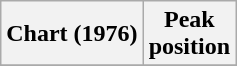<table class="wikitable">
<tr>
<th>Chart (1976)</th>
<th>Peak<br>position</th>
</tr>
<tr>
</tr>
</table>
